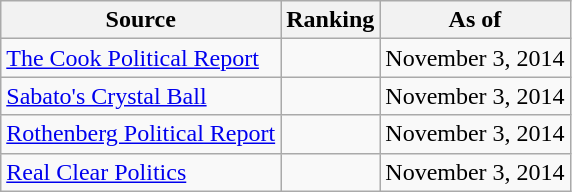<table class="wikitable" style="text-align:center">
<tr>
<th>Source</th>
<th>Ranking</th>
<th>As of</th>
</tr>
<tr>
<td align=left><a href='#'>The Cook Political Report</a></td>
<td></td>
<td>November 3, 2014</td>
</tr>
<tr>
<td align=left><a href='#'>Sabato's Crystal Ball</a></td>
<td></td>
<td>November 3, 2014</td>
</tr>
<tr>
<td align=left><a href='#'>Rothenberg Political Report</a></td>
<td></td>
<td>November 3, 2014</td>
</tr>
<tr>
<td align=left><a href='#'>Real Clear Politics</a></td>
<td></td>
<td>November 3, 2014</td>
</tr>
</table>
